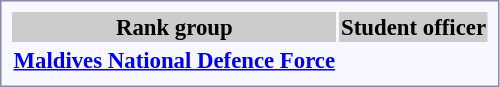<table style="border:1px solid #8888aa; background-color:#f7f8ff; padding:5px; font-size:95%; margin: 0px 12px 12px 0px; text-align:center;">
<tr bgcolor="#CCCCCC">
<th>Rank group</th>
<th colspan=3>Student officer</th>
</tr>
<tr>
<td rowspan=2><strong> <a href='#'>Maldives National Defence Force</a></strong></td>
<td></td>
<td></td>
<td></td>
</tr>
<tr>
<td></td>
</tr>
</table>
